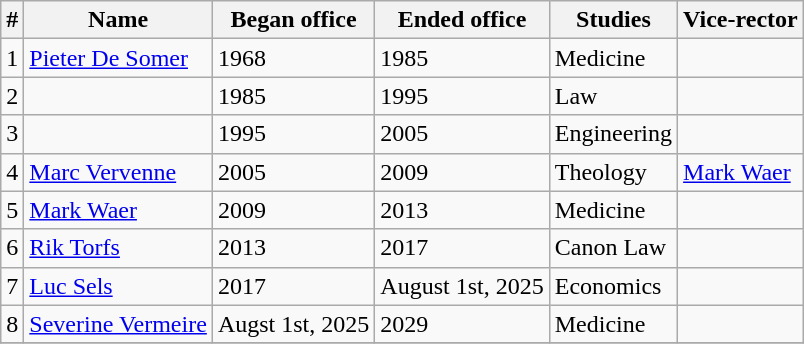<table class="wikitable">
<tr>
<th>#</th>
<th>Name</th>
<th>Began office</th>
<th>Ended office</th>
<th>Studies</th>
<th>Vice-rector</th>
</tr>
<tr>
<td>1</td>
<td><a href='#'>Pieter De Somer</a></td>
<td>1968</td>
<td>1985</td>
<td>Medicine</td>
<td></td>
</tr>
<tr>
<td>2</td>
<td></td>
<td>1985</td>
<td>1995</td>
<td>Law</td>
<td></td>
</tr>
<tr>
<td>3</td>
<td></td>
<td>1995</td>
<td>2005</td>
<td>Engineering</td>
<td></td>
</tr>
<tr>
<td>4</td>
<td><a href='#'>Marc Vervenne</a></td>
<td>2005</td>
<td>2009</td>
<td>Theology</td>
<td><a href='#'>Mark Waer</a></td>
</tr>
<tr>
<td>5</td>
<td><a href='#'>Mark Waer</a></td>
<td>2009</td>
<td>2013</td>
<td>Medicine</td>
<td></td>
</tr>
<tr>
<td>6</td>
<td><a href='#'>Rik Torfs</a></td>
<td>2013</td>
<td>2017</td>
<td>Canon Law</td>
<td></td>
</tr>
<tr>
<td>7</td>
<td><a href='#'>Luc Sels</a></td>
<td>2017</td>
<td>August 1st, 2025</td>
<td>Economics</td>
<td></td>
</tr>
<tr>
<td>8</td>
<td><a href='#'>Severine Vermeire</a></td>
<td>Augst 1st, 2025</td>
<td>2029</td>
<td>Medicine</td>
<td></td>
</tr>
<tr>
</tr>
</table>
